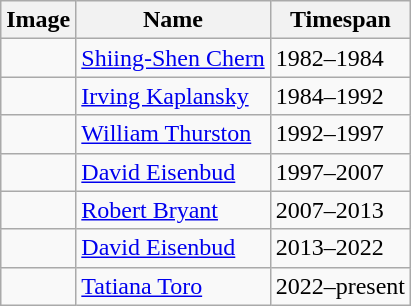<table class="wikitable sortable">
<tr>
<th>Image</th>
<th>Name</th>
<th>Timespan</th>
</tr>
<tr>
<td></td>
<td><a href='#'>Shiing-Shen Chern</a></td>
<td>1982–1984</td>
</tr>
<tr>
<td></td>
<td><a href='#'>Irving Kaplansky</a></td>
<td>1984–1992</td>
</tr>
<tr>
<td></td>
<td><a href='#'>William Thurston</a></td>
<td>1992–1997</td>
</tr>
<tr>
<td></td>
<td><a href='#'>David Eisenbud</a></td>
<td>1997–2007</td>
</tr>
<tr>
<td></td>
<td><a href='#'>Robert Bryant</a></td>
<td>2007–2013</td>
</tr>
<tr>
<td></td>
<td><a href='#'>David Eisenbud</a></td>
<td>2013–2022</td>
</tr>
<tr>
<td></td>
<td><a href='#'>Tatiana Toro</a></td>
<td>2022–present</td>
</tr>
</table>
